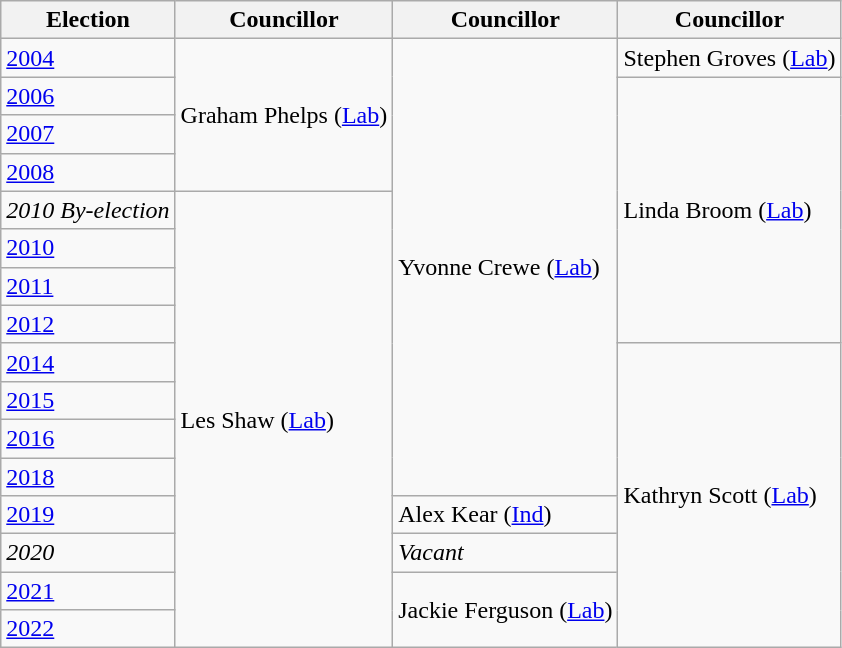<table class="wikitable">
<tr>
<th>Election</th>
<th>Councillor</th>
<th>Councillor</th>
<th>Councillor</th>
</tr>
<tr>
<td><a href='#'>2004</a></td>
<td rowspan="4">Graham Phelps (<a href='#'>Lab</a>)</td>
<td rowspan="12">Yvonne Crewe (<a href='#'>Lab</a>)</td>
<td>Stephen Groves (<a href='#'>Lab</a>)</td>
</tr>
<tr>
<td><a href='#'>2006</a></td>
<td rowspan="7">Linda Broom (<a href='#'>Lab</a>)</td>
</tr>
<tr>
<td><a href='#'>2007</a></td>
</tr>
<tr>
<td><a href='#'>2008</a></td>
</tr>
<tr>
<td><em>2010 By-election</em></td>
<td rowspan="12">Les Shaw (<a href='#'>Lab</a>)</td>
</tr>
<tr>
<td><a href='#'>2010</a></td>
</tr>
<tr>
<td><a href='#'>2011</a></td>
</tr>
<tr>
<td><a href='#'>2012</a></td>
</tr>
<tr>
<td><a href='#'>2014</a></td>
<td rowspan="8">Kathryn Scott (<a href='#'>Lab</a>)</td>
</tr>
<tr>
<td><a href='#'>2015</a></td>
</tr>
<tr>
<td><a href='#'>2016</a></td>
</tr>
<tr>
<td><a href='#'>2018</a></td>
</tr>
<tr>
<td><a href='#'>2019</a></td>
<td>Alex Kear (<a href='#'>Ind</a>)</td>
</tr>
<tr>
<td><em>2020</em></td>
<td><em>Vacant</em></td>
</tr>
<tr>
<td><a href='#'>2021</a></td>
<td rowspan="2">Jackie Ferguson (<a href='#'>Lab</a>)</td>
</tr>
<tr>
<td><a href='#'>2022</a></td>
</tr>
</table>
